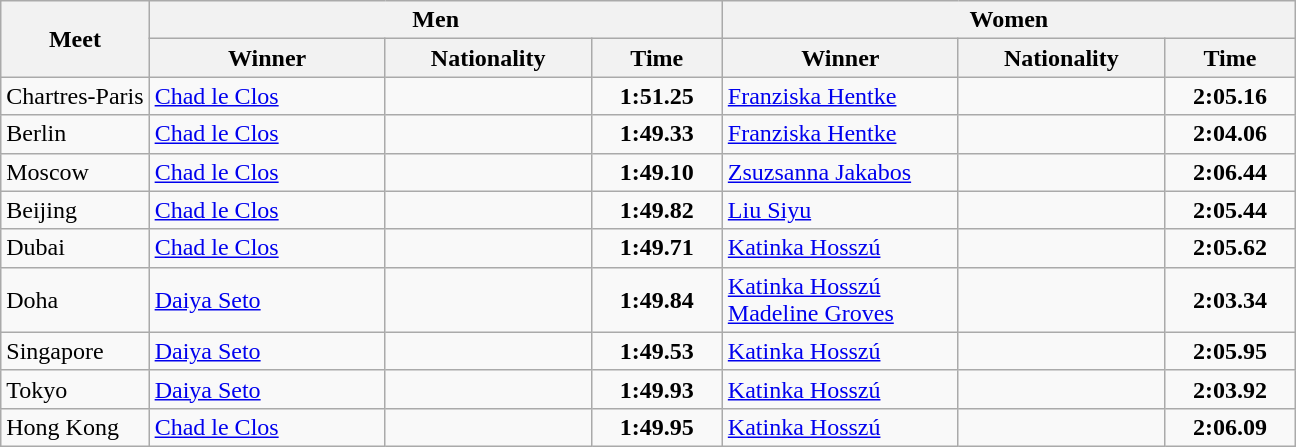<table class="wikitable">
<tr>
<th rowspan="2">Meet</th>
<th colspan="3">Men</th>
<th colspan="3">Women</th>
</tr>
<tr>
<th width=150>Winner</th>
<th width=130>Nationality</th>
<th width=80>Time</th>
<th width=150>Winner</th>
<th width=130>Nationality</th>
<th width=80>Time</th>
</tr>
<tr>
<td>Chartres-Paris</td>
<td><a href='#'>Chad le Clos</a></td>
<td></td>
<td align=center><strong>1:51.25</strong></td>
<td><a href='#'>Franziska Hentke</a></td>
<td></td>
<td align=center><strong>2:05.16</strong></td>
</tr>
<tr>
<td>Berlin</td>
<td><a href='#'>Chad le Clos</a></td>
<td></td>
<td align=center><strong>1:49.33</strong></td>
<td><a href='#'>Franziska Hentke</a></td>
<td></td>
<td align=center><strong>2:04.06</strong></td>
</tr>
<tr>
<td>Moscow</td>
<td><a href='#'>Chad le Clos</a></td>
<td></td>
<td align=center><strong>1:49.10</strong></td>
<td><a href='#'>Zsuzsanna Jakabos</a></td>
<td></td>
<td align=center><strong>2:06.44</strong></td>
</tr>
<tr>
<td>Beijing</td>
<td><a href='#'>Chad le Clos</a></td>
<td></td>
<td align=center><strong>1:49.82</strong></td>
<td><a href='#'>Liu Siyu</a></td>
<td></td>
<td align=center><strong>2:05.44</strong></td>
</tr>
<tr>
<td>Dubai</td>
<td><a href='#'>Chad le Clos</a></td>
<td></td>
<td align=center><strong>1:49.71</strong></td>
<td><a href='#'>Katinka Hosszú</a></td>
<td></td>
<td align=center><strong>2:05.62</strong></td>
</tr>
<tr>
<td>Doha</td>
<td><a href='#'>Daiya Seto</a></td>
<td></td>
<td align=center><strong>1:49.84</strong></td>
<td><a href='#'>Katinka Hosszú</a><br><a href='#'>Madeline Groves</a></td>
<td><br></td>
<td align=center><strong>2:03.34</strong></td>
</tr>
<tr>
<td>Singapore</td>
<td><a href='#'>Daiya Seto</a></td>
<td></td>
<td align=center><strong>1:49.53</strong></td>
<td><a href='#'>Katinka Hosszú</a></td>
<td></td>
<td align=center><strong>2:05.95</strong></td>
</tr>
<tr>
<td>Tokyo</td>
<td><a href='#'>Daiya Seto</a></td>
<td></td>
<td align=center><strong>1:49.93</strong></td>
<td><a href='#'>Katinka Hosszú</a></td>
<td></td>
<td align=center><strong>2:03.92</strong></td>
</tr>
<tr>
<td>Hong Kong</td>
<td><a href='#'>Chad le Clos</a></td>
<td></td>
<td align=center><strong>1:49.95</strong></td>
<td><a href='#'>Katinka Hosszú</a></td>
<td></td>
<td align=center><strong>2:06.09</strong></td>
</tr>
</table>
